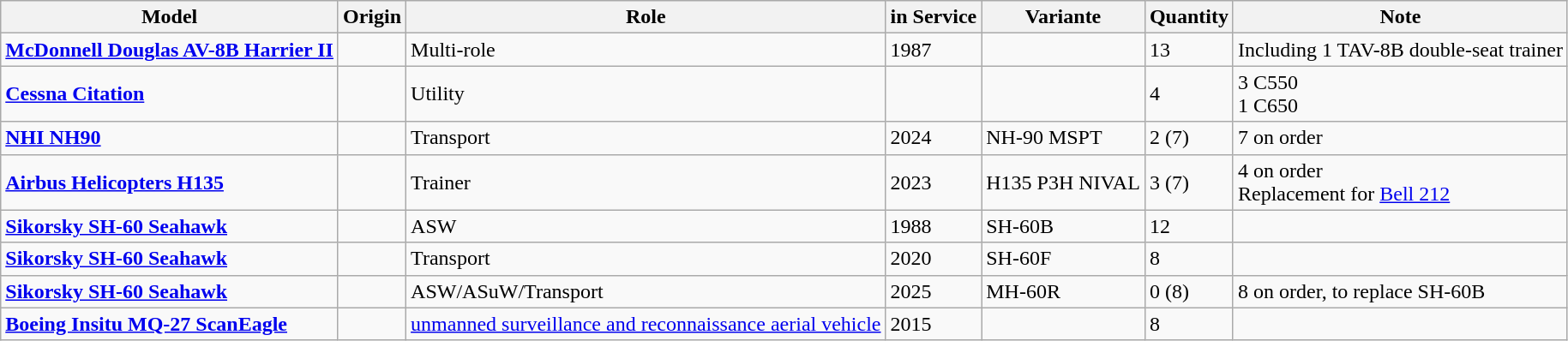<table class="wikitable">
<tr>
<th>Model</th>
<th>Origin</th>
<th>Role</th>
<th>in Service</th>
<th>Variante</th>
<th>Quantity</th>
<th>Note</th>
</tr>
<tr>
<td><strong><a href='#'>McDonnell Douglas AV-8B Harrier II</a></strong></td>
<td></td>
<td>Multi-role</td>
<td>1987</td>
<td></td>
<td>13</td>
<td>Including 1 TAV-8B double-seat trainer</td>
</tr>
<tr>
<td><strong><a href='#'>Cessna Citation</a></strong></td>
<td></td>
<td>Utility</td>
<td></td>
<td></td>
<td>4</td>
<td>3 C550<br>1 C650</td>
</tr>
<tr>
<td><strong><a href='#'>NHI NH90</a></strong></td>
<td></td>
<td>Transport</td>
<td>2024</td>
<td>NH-90 MSPT</td>
<td>2 (7)</td>
<td>7 on order</td>
</tr>
<tr>
<td><strong><a href='#'>Airbus Helicopters H135</a></strong></td>
<td></td>
<td>Trainer</td>
<td>2023</td>
<td>H135 P3H NIVAL</td>
<td>3 (7)</td>
<td>4 on order<br>Replacement for <a href='#'>Bell 212</a></td>
</tr>
<tr>
<td><strong><a href='#'>Sikorsky SH-60 Seahawk</a></strong></td>
<td></td>
<td>ASW</td>
<td>1988</td>
<td>SH-60B</td>
<td>12</td>
<td></td>
</tr>
<tr>
<td><strong><a href='#'>Sikorsky SH-60 Seahawk</a></strong></td>
<td></td>
<td>Transport</td>
<td>2020</td>
<td>SH-60F</td>
<td>8</td>
<td></td>
</tr>
<tr>
<td><strong><a href='#'>Sikorsky SH-60 Seahawk</a></strong></td>
<td></td>
<td>ASW/ASuW/Transport</td>
<td>2025</td>
<td>MH-60R</td>
<td>0 (8)</td>
<td>8 on order, to replace SH-60B</td>
</tr>
<tr>
<td><strong><a href='#'>Boeing Insitu MQ-27 ScanEagle</a></strong></td>
<td></td>
<td><a href='#'>unmanned surveillance and reconnaissance aerial vehicle</a></td>
<td>2015</td>
<td></td>
<td>8</td>
<td></td>
</tr>
</table>
